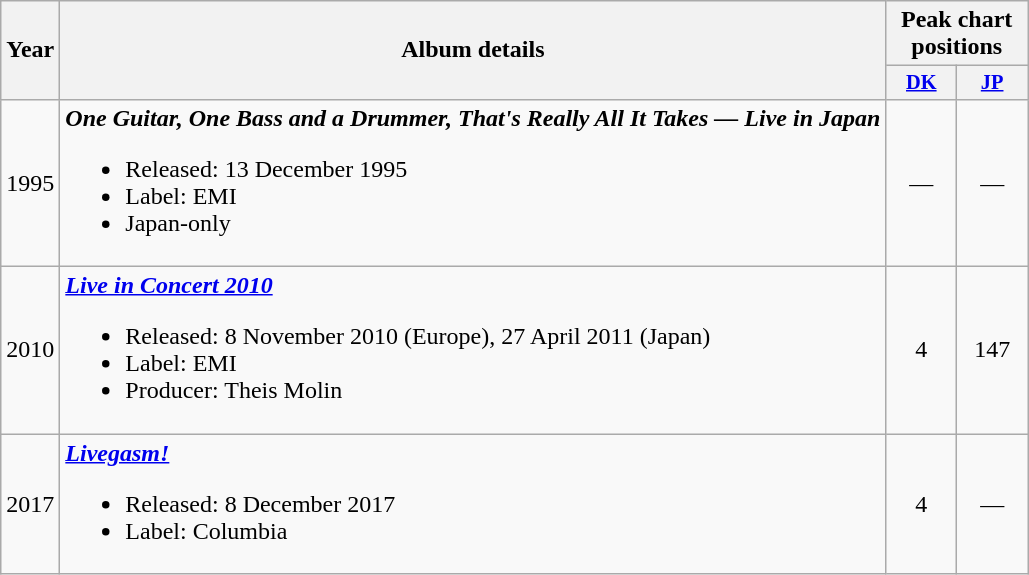<table class="wikitable">
<tr>
<th rowspan="2">Year</th>
<th rowspan="2">Album details</th>
<th colspan="2">Peak chart positions</th>
</tr>
<tr>
<th style="width:3em;font-size:85%"><a href='#'>DK</a><br></th>
<th style="width:3em;font-size:85%"><a href='#'>JP</a><br></th>
</tr>
<tr>
<td>1995</td>
<td><strong><em>One Guitar, One Bass and a Drummer, That's Really All It Takes — Live in Japan</em></strong><br><ul><li>Released: 13 December 1995</li><li>Label: EMI</li><li>Japan-only</li></ul></td>
<td align="center">—</td>
<td align="center">—</td>
</tr>
<tr>
<td>2010</td>
<td><strong><em><a href='#'>Live in Concert 2010</a></em></strong><br><ul><li>Released: 8 November 2010 (Europe), 27 April 2011 (Japan)</li><li>Label: EMI</li><li>Producer: Theis Molin</li></ul></td>
<td align="center">4</td>
<td align="center">147</td>
</tr>
<tr>
<td>2017</td>
<td><strong><em><a href='#'>Livegasm!</a></em></strong><br><ul><li>Released: 8 December 2017</li><li>Label: Columbia</li></ul></td>
<td align="center">4<br></td>
<td align="center">—</td>
</tr>
</table>
